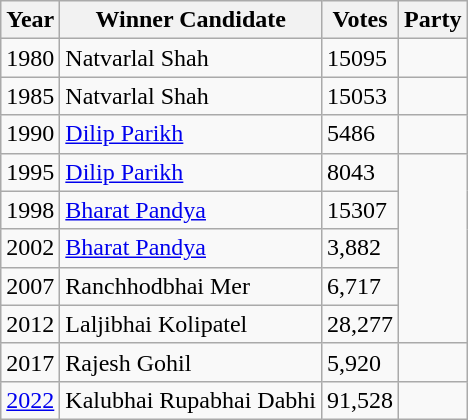<table class ="wikitable sortable">
<tr>
<th>Year</th>
<th>Winner Candidate</th>
<th>Votes</th>
<th colspan=2>Party</th>
</tr>
<tr>
<td>1980</td>
<td>Natvarlal Shah</td>
<td>15095</td>
<td></td>
</tr>
<tr>
<td>1985</td>
<td>Natvarlal Shah</td>
<td>15053</td>
<td></td>
</tr>
<tr>
<td>1990</td>
<td><a href='#'>Dilip Parikh</a></td>
<td>5486</td>
<td></td>
</tr>
<tr>
<td>1995</td>
<td><a href='#'>Dilip Parikh</a></td>
<td>8043</td>
</tr>
<tr>
<td>1998</td>
<td><a href='#'>Bharat Pandya</a></td>
<td>15307</td>
</tr>
<tr>
<td>2002</td>
<td><a href='#'>Bharat Pandya</a></td>
<td>3,882</td>
</tr>
<tr>
<td>2007</td>
<td>Ranchhodbhai Mer</td>
<td>6,717</td>
</tr>
<tr>
<td>2012</td>
<td>Laljibhai Kolipatel</td>
<td>28,277</td>
</tr>
<tr>
<td>2017</td>
<td>Rajesh Gohil</td>
<td>5,920</td>
<td></td>
</tr>
<tr>
<td><a href='#'>2022</a></td>
<td>Kalubhai Rupabhai Dabhi</td>
<td>91,528</td>
<td></td>
</tr>
</table>
